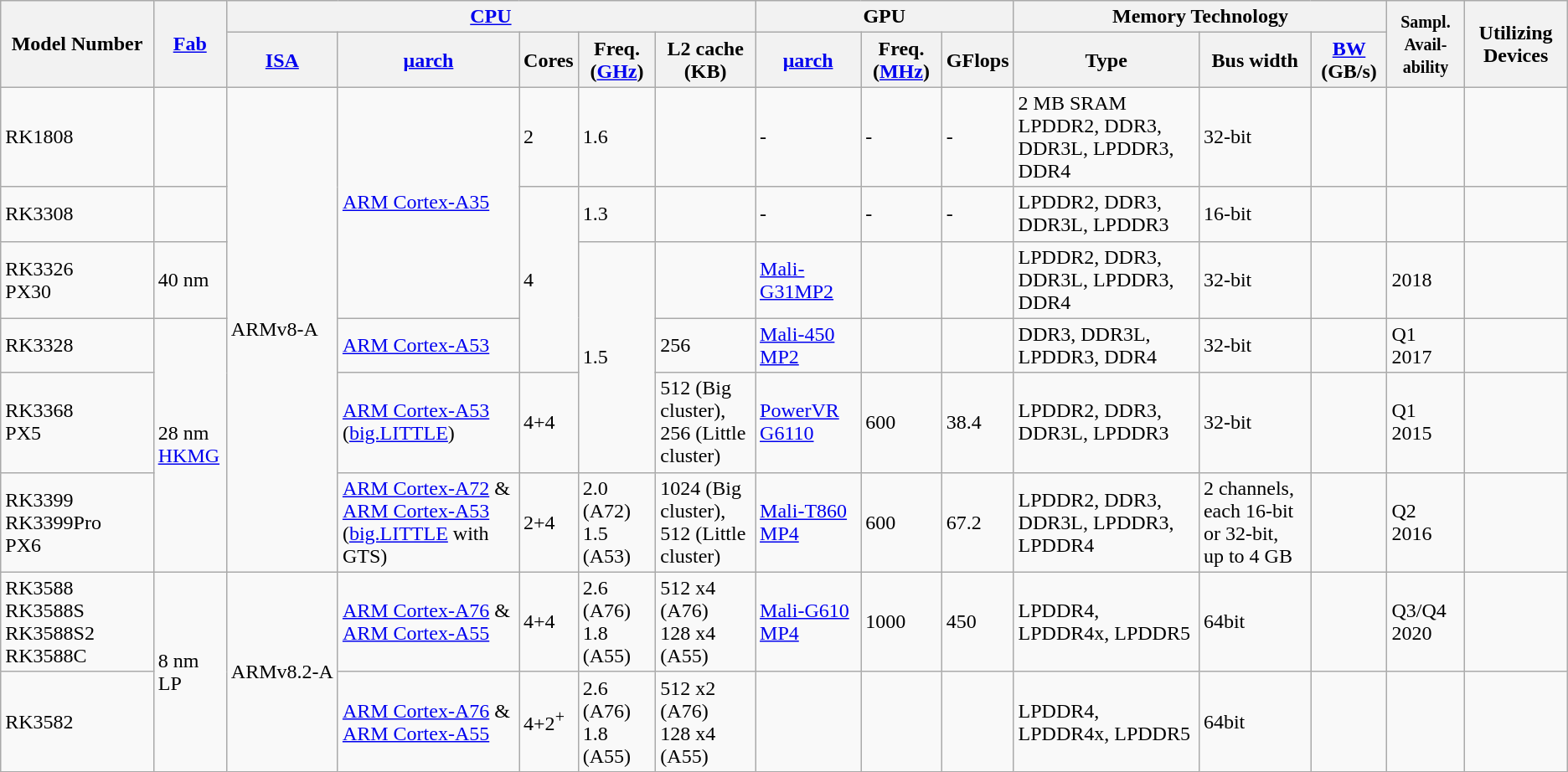<table class="wikitable">
<tr>
<th rowspan="2">Model Number</th>
<th rowspan="2"><a href='#'>Fab</a></th>
<th colspan="5"><a href='#'>CPU</a></th>
<th colspan="3">GPU</th>
<th colspan="3">Memory Technology</th>
<th rowspan="2"><small>Sampl. Avail-<br>ability</small></th>
<th rowspan="2">Utilizing Devices</th>
</tr>
<tr>
<th><a href='#'>ISA</a></th>
<th><a href='#'>μarch</a></th>
<th>Cores</th>
<th>Freq. (<a href='#'>GHz</a>)</th>
<th>L2 cache (KB)</th>
<th><a href='#'>μarch</a></th>
<th>Freq. (<a href='#'>MHz</a>)</th>
<th>GFlops</th>
<th>Type</th>
<th>Bus width</th>
<th><a href='#'>BW</a> (GB/s)</th>
</tr>
<tr>
<td>RK1808</td>
<td></td>
<td rowspan="6">ARMv8‑A</td>
<td rowspan="3"><a href='#'>ARM Cortex-A35</a></td>
<td>2</td>
<td>1.6</td>
<td></td>
<td>-</td>
<td>-</td>
<td>-</td>
<td>2 MB SRAM<br>LPDDR2, DDR3, DDR3L, LPDDR3, DDR4</td>
<td>32-bit</td>
<td></td>
<td></td>
<td></td>
</tr>
<tr>
<td>RK3308</td>
<td></td>
<td rowspan="3">4</td>
<td>1.3</td>
<td></td>
<td>-</td>
<td>-</td>
<td>-</td>
<td>LPDDR2, DDR3, DDR3L, LPDDR3</td>
<td>16-bit</td>
<td></td>
<td></td>
<td></td>
</tr>
<tr>
<td>RK3326<br>PX30</td>
<td>40 nm</td>
<td rowspan="3">1.5</td>
<td></td>
<td><a href='#'>Mali-G31MP2</a></td>
<td></td>
<td></td>
<td>LPDDR2, DDR3, DDR3L, LPDDR3, DDR4</td>
<td>32-bit</td>
<td></td>
<td>2018</td>
<td></td>
</tr>
<tr>
<td>RK3328</td>
<td rowspan="3">28 nm<br><a href='#'>HKMG</a></td>
<td><a href='#'>ARM Cortex-A53</a></td>
<td>256</td>
<td><a href='#'>Mali-450 MP2</a></td>
<td></td>
<td></td>
<td>DDR3, DDR3L, LPDDR3, DDR4</td>
<td>32-bit</td>
<td></td>
<td>Q1 2017</td>
<td></td>
</tr>
<tr>
<td>RK3368<br>PX5</td>
<td><a href='#'>ARM Cortex-A53</a> (<a href='#'>big.LITTLE</a>)</td>
<td>4+4</td>
<td>512 (Big cluster),<br> 256 (Little cluster)</td>
<td><a href='#'>PowerVR G6110</a></td>
<td>600</td>
<td>38.4</td>
<td>LPDDR2, DDR3, DDR3L, LPDDR3</td>
<td>32-bit</td>
<td></td>
<td>Q1 2015</td>
<td></td>
</tr>
<tr>
<td>RK3399<br>RK3399Pro<br>PX6</td>
<td><a href='#'>ARM Cortex-A72</a> & <a href='#'>ARM Cortex-A53</a><br>(<a href='#'>big.LITTLE</a> with GTS)</td>
<td>2+4</td>
<td>2.0 (A72)<br>1.5 (A53)</td>
<td>1024 (Big cluster),<br>512 (Little cluster)</td>
<td><a href='#'>Mali-T860 MP4</a></td>
<td>600</td>
<td>67.2</td>
<td>LPDDR2, DDR3, DDR3L, LPDDR3, LPDDR4</td>
<td>2 channels,<br>each 16-bit or 32-bit,<br>up to 4 GB</td>
<td></td>
<td>Q2 2016</td>
<td></td>
</tr>
<tr>
<td>RK3588<br>RK3588S
RK3588S2
RK3588C</td>
<td rowspan="2">8 nm LP</td>
<td rowspan="2">ARMv8.2‑A</td>
<td><a href='#'>ARM Cortex-A76</a> & <a href='#'>ARM Cortex-A55</a></td>
<td>4+4</td>
<td>2.6 (A76)<br>1.8 (A55)</td>
<td>512 x4 (A76)<br>128 x4 (A55)</td>
<td><a href='#'> Mali-G610 MP4</a></td>
<td>1000</td>
<td>450</td>
<td>LPDDR4, LPDDR4x, LPDDR5</td>
<td>64bit</td>
<td></td>
<td>Q3/Q4 2020</td>
<td></td>
</tr>
<tr>
<td>RK3582</td>
<td><a href='#'>ARM Cortex-A76</a> & <a href='#'>ARM Cortex-A55</a></td>
<td>4+2<sup>+</sup> </td>
<td>2.6 (A76)<br>1.8 (A55)</td>
<td>512 x2 (A76)<br>128 x4 (A55)</td>
<td></td>
<td></td>
<td></td>
<td>LPDDR4, LPDDR4x, LPDDR5</td>
<td>64bit</td>
<td></td>
<td></td>
<td></td>
</tr>
</table>
